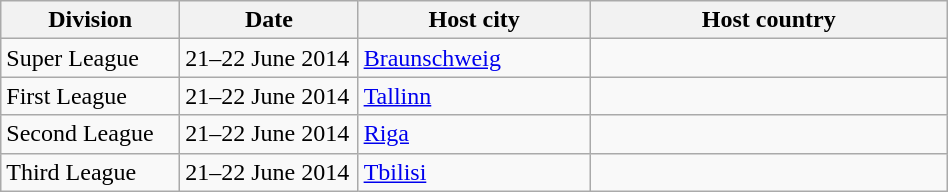<table class="wikitable" width=50%>
<tr>
<th width=10%>Division</th>
<th width=10%>Date</th>
<th width=10%>Host city</th>
<th width=20%>Host country</th>
</tr>
<tr>
<td>Super League</td>
<td>21–22 June 2014</td>
<td><a href='#'>Braunschweig</a></td>
<td></td>
</tr>
<tr>
<td>First League</td>
<td>21–22 June 2014</td>
<td><a href='#'>Tallinn</a></td>
<td></td>
</tr>
<tr>
<td>Second League</td>
<td>21–22 June 2014</td>
<td><a href='#'>Riga</a></td>
<td></td>
</tr>
<tr>
<td>Third League</td>
<td>21–22 June 2014</td>
<td><a href='#'>Tbilisi</a></td>
<td></td>
</tr>
</table>
